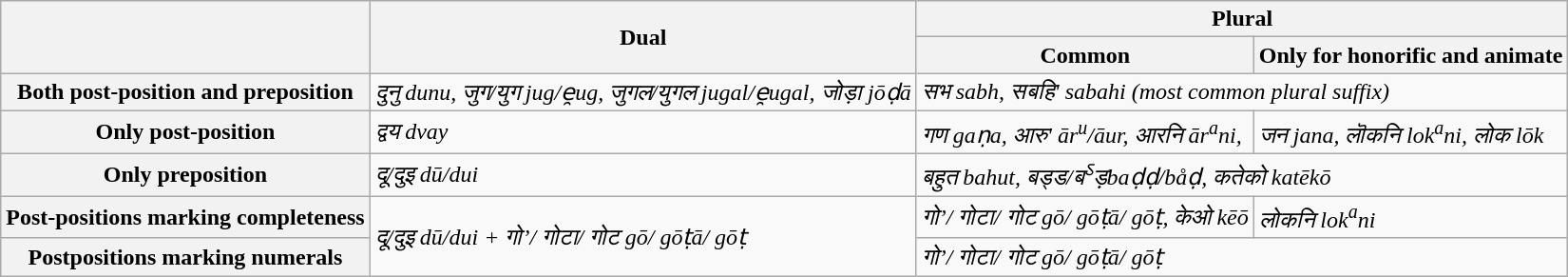<table class="wikitable">
<tr>
<th rowspan="2"></th>
<th rowspan="2">Dual</th>
<th colspan="2">Plural</th>
</tr>
<tr>
<th>Common</th>
<th>Only for honorific and animate</th>
</tr>
<tr>
<th>Both post-position and preposition</th>
<td><em>दुनु dunu, जुग/युग jug/e̯ug, जुगल/युगल jugal/e̯ugal, जोड़ा jōḍā</em></td>
<td colspan="2"><em>सभ sabh, सबहि' sabahi (most common plural suffix)</em></td>
</tr>
<tr>
<th>Only post-position</th>
<td><em>द्वय dvay</em></td>
<td><em>गण gaṇa, आरु' ār<sup>u</sup>/āur, आरनि ār<sup>a</sup>ni,</em></td>
<td><em>जन jana, लॊकनि lok<sup>a</sup>ni, लोक lōk</em></td>
</tr>
<tr>
<th>Only preposition</th>
<td><em>दू/दुइ dū/dui</em></td>
<td colspan="2"><em>बहुत bahut, बड्ड/ब<sup>ऽ</sup>ड़baḍḍ/båḍ, कतेको katēkō</em></td>
</tr>
<tr>
<th>Post-positions marking completeness</th>
<td rowspan="2"><em>दू/दुइ dū/dui + गो’/ गोटा/ गोट gō/ gōṭā/ gōṭ</em></td>
<td><em>गो’/ गोटा/ गोट gō/ gōṭā/ gōṭ, केओ kēō</em></td>
<td><em>लोकनि lok<sup>a</sup>ni</em></td>
</tr>
<tr>
<th>Postpositions marking numerals</th>
<td colspan="2"><em>गो’/ गोटा/ गोट gō/ gōṭā/ gōṭ</em></td>
</tr>
</table>
